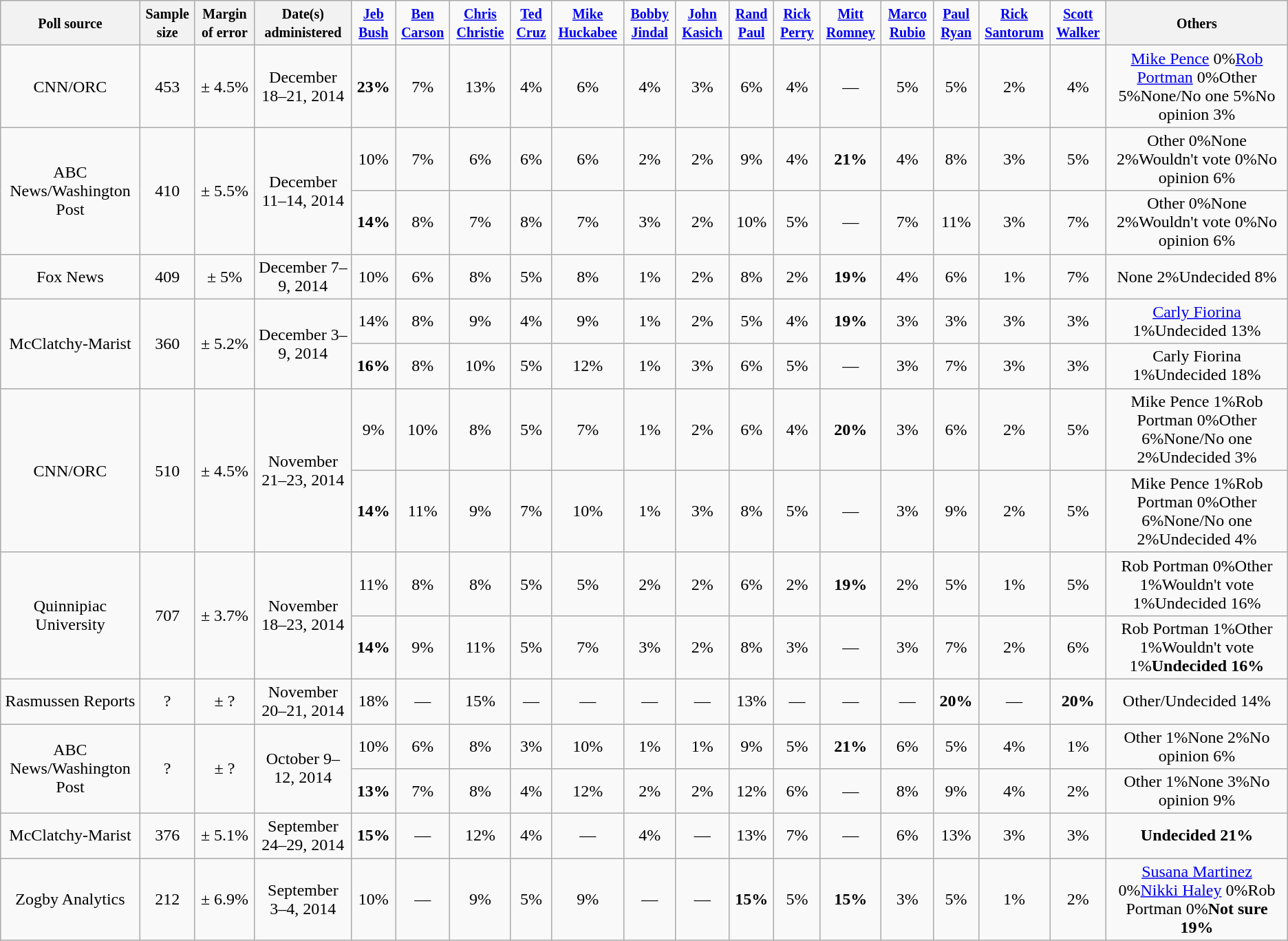<table class="wikitable" style="text-align:center">
<tr>
<th><small>Poll source</small></th>
<th><small>Sample size</small></th>
<th><small>Margin of error</small></th>
<th><small>Date(s) administered</small></th>
<td><small><strong><a href='#'>Jeb Bush</a></strong></small></td>
<td><small><strong><a href='#'>Ben Carson</a></strong></small></td>
<td><small><strong><a href='#'>Chris Christie</a></strong></small></td>
<td><small><strong><a href='#'>Ted Cruz</a></strong></small></td>
<td><small><strong><a href='#'>Mike Huckabee</a></strong></small></td>
<td><small><strong><a href='#'>Bobby Jindal</a></strong></small></td>
<td><small><strong><a href='#'>John Kasich</a></strong></small></td>
<td><small><strong><a href='#'>Rand Paul</a></strong></small></td>
<td><small><strong><a href='#'>Rick Perry</a></strong></small></td>
<td><small><strong><a href='#'>Mitt Romney</a></strong></small></td>
<td><small><strong><a href='#'>Marco Rubio</a></strong></small></td>
<td><small><strong><a href='#'>Paul Ryan</a></strong></small></td>
<td><small><strong><a href='#'>Rick Santorum</a></strong></small></td>
<td><small><strong><a href='#'>Scott Walker</a></strong></small></td>
<th><small>Others</small></th>
</tr>
<tr>
<td>CNN/ORC</td>
<td>453</td>
<td>± 4.5%</td>
<td>December 18–21, 2014</td>
<td><strong>23%</strong></td>
<td>7%</td>
<td>13%</td>
<td>4%</td>
<td>6%</td>
<td>4%</td>
<td>3%</td>
<td>6%</td>
<td>4%</td>
<td>—</td>
<td>5%</td>
<td>5%</td>
<td>2%</td>
<td>4%</td>
<td><a href='#'>Mike Pence</a> 0%<a href='#'>Rob Portman</a> 0%Other 5%None/No one 5%No opinion 3%</td>
</tr>
<tr>
<td rowspan=2>ABC News/Washington Post</td>
<td rowspan=2>410</td>
<td rowspan=2>± 5.5%</td>
<td rowspan=2>December 11–14, 2014</td>
<td>10%</td>
<td>7%</td>
<td>6%</td>
<td>6%</td>
<td>6%</td>
<td>2%</td>
<td>2%</td>
<td>9%</td>
<td>4%</td>
<td><strong>21%</strong></td>
<td>4%</td>
<td>8%</td>
<td>3%</td>
<td>5%</td>
<td>Other 0%None 2%Wouldn't vote 0%No opinion 6%</td>
</tr>
<tr>
<td><strong>14%</strong></td>
<td>8%</td>
<td>7%</td>
<td>8%</td>
<td>7%</td>
<td>3%</td>
<td>2%</td>
<td>10%</td>
<td>5%</td>
<td>—</td>
<td>7%</td>
<td>11%</td>
<td>3%</td>
<td>7%</td>
<td>Other 0%None 2%Wouldn't vote 0%No opinion 6%</td>
</tr>
<tr>
<td>Fox News</td>
<td>409</td>
<td>± 5%</td>
<td>December 7–9, 2014</td>
<td>10%</td>
<td>6%</td>
<td>8%</td>
<td>5%</td>
<td>8%</td>
<td>1%</td>
<td>2%</td>
<td>8%</td>
<td>2%</td>
<td><strong>19%</strong></td>
<td>4%</td>
<td>6%</td>
<td>1%</td>
<td>7%</td>
<td>None 2%Undecided 8%</td>
</tr>
<tr>
<td rowspan=2>McClatchy-Marist</td>
<td rowspan=2>360</td>
<td rowspan=2>± 5.2%</td>
<td rowspan=2>December 3–9, 2014</td>
<td>14%</td>
<td>8%</td>
<td>9%</td>
<td>4%</td>
<td>9%</td>
<td>1%</td>
<td>2%</td>
<td>5%</td>
<td>4%</td>
<td><strong>19%</strong></td>
<td>3%</td>
<td>3%</td>
<td>3%</td>
<td>3%</td>
<td><a href='#'>Carly Fiorina</a> 1%Undecided 13%</td>
</tr>
<tr>
<td><strong>16%</strong></td>
<td>8%</td>
<td>10%</td>
<td>5%</td>
<td>12%</td>
<td>1%</td>
<td>3%</td>
<td>6%</td>
<td>5%</td>
<td>—</td>
<td>3%</td>
<td>7%</td>
<td>3%</td>
<td>3%</td>
<td>Carly Fiorina 1%Undecided 18%</td>
</tr>
<tr>
<td rowspan=2>CNN/ORC</td>
<td rowspan=2>510</td>
<td rowspan=2>± 4.5%</td>
<td rowspan=2>November 21–23, 2014</td>
<td>9%</td>
<td>10%</td>
<td>8%</td>
<td>5%</td>
<td>7%</td>
<td>1%</td>
<td>2%</td>
<td>6%</td>
<td>4%</td>
<td><strong>20%</strong></td>
<td>3%</td>
<td>6%</td>
<td>2%</td>
<td>5%</td>
<td>Mike Pence 1%Rob Portman 0%Other 6%None/No one 2%Undecided 3%</td>
</tr>
<tr>
<td><strong>14%</strong></td>
<td>11%</td>
<td>9%</td>
<td>7%</td>
<td>10%</td>
<td>1%</td>
<td>3%</td>
<td>8%</td>
<td>5%</td>
<td>—</td>
<td>3%</td>
<td>9%</td>
<td>2%</td>
<td>5%</td>
<td>Mike Pence 1%Rob Portman 0%Other 6%None/No one 2%Undecided 4%</td>
</tr>
<tr>
<td rowspan=2>Quinnipiac University</td>
<td rowspan=2>707</td>
<td rowspan=2>± 3.7%</td>
<td rowspan=2>November 18–23, 2014</td>
<td>11%</td>
<td>8%</td>
<td>8%</td>
<td>5%</td>
<td>5%</td>
<td>2%</td>
<td>2%</td>
<td>6%</td>
<td>2%</td>
<td><strong>19%</strong></td>
<td>2%</td>
<td>5%</td>
<td>1%</td>
<td>5%</td>
<td>Rob Portman 0%Other 1%Wouldn't vote 1%Undecided 16%</td>
</tr>
<tr>
<td><strong>14%</strong></td>
<td>9%</td>
<td>11%</td>
<td>5%</td>
<td>7%</td>
<td>3%</td>
<td>2%</td>
<td>8%</td>
<td>3%</td>
<td>—</td>
<td>3%</td>
<td>7%</td>
<td>2%</td>
<td>6%</td>
<td>Rob Portman 1%Other 1%Wouldn't vote 1%<span><strong>Undecided 16%</strong></span></td>
</tr>
<tr>
<td>Rasmussen Reports</td>
<td>?</td>
<td>± ?</td>
<td>November 20–21, 2014</td>
<td>18%</td>
<td>—</td>
<td>15%</td>
<td>—</td>
<td>—</td>
<td>—</td>
<td>—</td>
<td>13%</td>
<td>—</td>
<td>—</td>
<td>—</td>
<td><strong>20%</strong></td>
<td>—</td>
<td><strong>20%</strong></td>
<td>Other/Undecided 14%</td>
</tr>
<tr>
<td rowspan=2>ABC News/Washington Post</td>
<td rowspan=2>?</td>
<td rowspan=2>± ?</td>
<td rowspan=2>October 9–12, 2014</td>
<td>10%</td>
<td>6%</td>
<td>8%</td>
<td>3%</td>
<td>10%</td>
<td>1%</td>
<td>1%</td>
<td>9%</td>
<td>5%</td>
<td><strong>21%</strong></td>
<td>6%</td>
<td>5%</td>
<td>4%</td>
<td>1%</td>
<td>Other 1%None 2%No opinion 6%</td>
</tr>
<tr>
<td><strong>13%</strong></td>
<td>7%</td>
<td>8%</td>
<td>4%</td>
<td>12%</td>
<td>2%</td>
<td>2%</td>
<td>12%</td>
<td>6%</td>
<td>—</td>
<td>8%</td>
<td>9%</td>
<td>4%</td>
<td>2%</td>
<td>Other 1%None 3%No opinion 9%</td>
</tr>
<tr>
<td>McClatchy-Marist</td>
<td>376</td>
<td>± 5.1%</td>
<td>September 24–29, 2014</td>
<td><strong>15%</strong></td>
<td>—</td>
<td>12%</td>
<td>4%</td>
<td>—</td>
<td>4%</td>
<td>—</td>
<td>13%</td>
<td>7%</td>
<td>—</td>
<td>6%</td>
<td>13%</td>
<td>3%</td>
<td>3%</td>
<td><span><strong>Undecided 21%</strong></span></td>
</tr>
<tr>
<td>Zogby Analytics</td>
<td>212</td>
<td>± 6.9%</td>
<td>September 3–4, 2014</td>
<td>10%</td>
<td>—</td>
<td>9%</td>
<td>5%</td>
<td>9%</td>
<td>—</td>
<td>—</td>
<td><strong>15%</strong></td>
<td>5%</td>
<td><strong>15%</strong></td>
<td>3%</td>
<td>5%</td>
<td>1%</td>
<td>2%</td>
<td><a href='#'>Susana Martinez</a> 0%<a href='#'>Nikki Haley</a> 0%Rob Portman 0%<span><strong>Not sure 19%</strong></span></td>
</tr>
</table>
